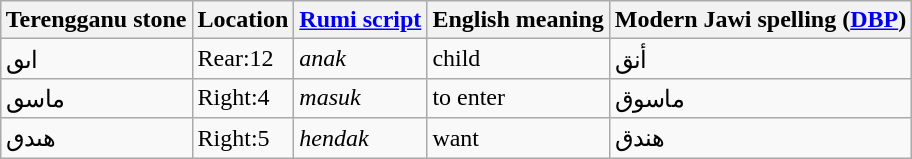<table class="wikitable" style="margin: 1em auto 1em auto;">
<tr>
<th>Terengganu stone</th>
<th>Location</th>
<th><a href='#'>Rumi script</a></th>
<th>English meaning</th>
<th>Modern Jawi spelling (<a href='#'>DBP</a>)</th>
</tr>
<tr>
<td>اٮٯ</td>
<td>Rear:12</td>
<td><em>anak</em></td>
<td>child</td>
<td>أنق</td>
</tr>
<tr>
<td>ماسٯ</td>
<td>Right:4</td>
<td><em>masuk</em></td>
<td>to enter</td>
<td>ماسوق</td>
</tr>
<tr>
<td>هٮدٯ</td>
<td>Right:5</td>
<td><em>hendak</em></td>
<td>want</td>
<td>هندق</td>
</tr>
</table>
